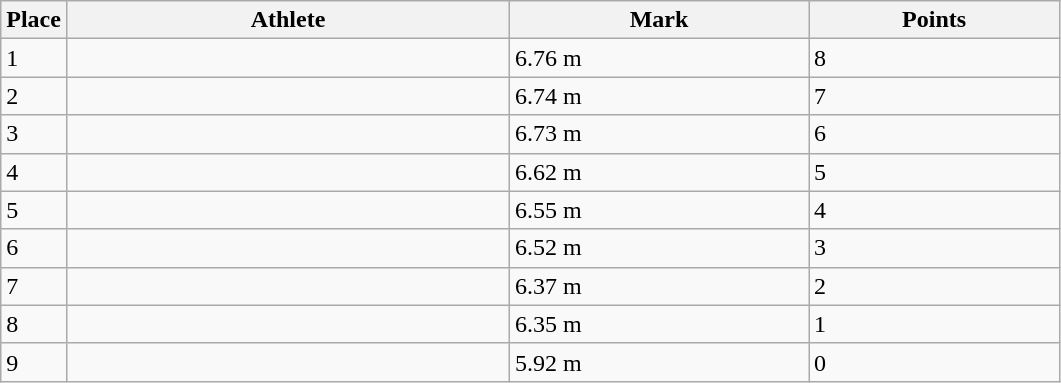<table class=wikitable>
<tr>
<th>Place</th>
<th style="width:18em">Athlete</th>
<th style="width:12em">Mark</th>
<th style="width:10em">Points</th>
</tr>
<tr>
<td>1</td>
<td></td>
<td>6.76 m </td>
<td>8</td>
</tr>
<tr>
<td>2</td>
<td></td>
<td>6.74 m </td>
<td>7</td>
</tr>
<tr>
<td>3</td>
<td></td>
<td>6.73 m </td>
<td>6</td>
</tr>
<tr>
<td>4</td>
<td></td>
<td>6.62 m </td>
<td>5</td>
</tr>
<tr>
<td>5</td>
<td></td>
<td>6.55 m </td>
<td>4</td>
</tr>
<tr>
<td>6</td>
<td></td>
<td>6.52 m </td>
<td>3</td>
</tr>
<tr>
<td>7</td>
<td></td>
<td>6.37 m </td>
<td>2</td>
</tr>
<tr>
<td>8</td>
<td></td>
<td>6.35 m </td>
<td>1</td>
</tr>
<tr>
<td>9</td>
<td></td>
<td>5.92 m </td>
<td>0</td>
</tr>
</table>
